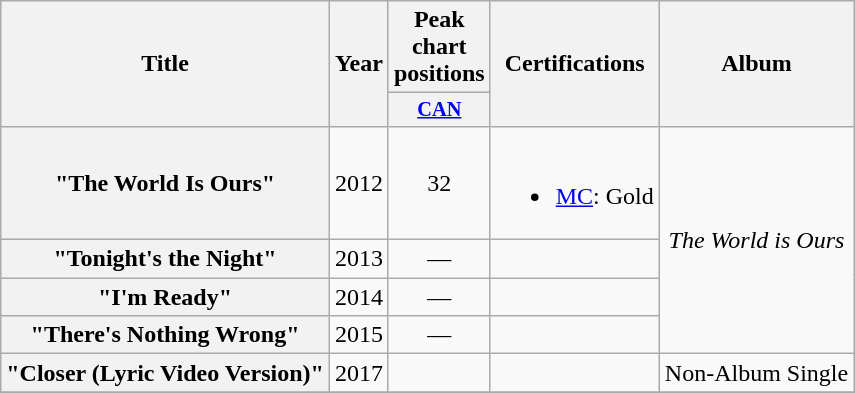<table class="wikitable plainrowheaders" style="text-align:center;">
<tr>
<th scope="col" rowspan=2>Title</th>
<th scope="col" rowspan=2>Year</th>
<th scope="col" colspan=1>Peak chart positions</th>
<th scope="col" rowspan=2>Certifications</th>
<th scope="col" rowspan=2>Album</th>
</tr>
<tr>
<th scope="col" style="width:3em;font-size:85%;"><a href='#'>CAN</a><br></th>
</tr>
<tr>
<th scope="row">"The World Is Ours"</th>
<td>2012</td>
<td>32</td>
<td><br><ul><li><a href='#'>MC</a>: Gold</li></ul></td>
<td rowspan="4"><em>The World is Ours</em></td>
</tr>
<tr>
<th scope="row">"Tonight's the Night"</th>
<td>2013</td>
<td>—</td>
<td></td>
</tr>
<tr>
<th scope="row">"I'm Ready"</th>
<td>2014</td>
<td>—</td>
<td></td>
</tr>
<tr>
<th scope="row">"There's Nothing Wrong"</th>
<td>2015</td>
<td>—</td>
<td></td>
</tr>
<tr>
<th scope="row">"Closer (Lyric Video Version)"</th>
<td>2017</td>
<td></td>
<td></td>
<td rowspan="1">Non-Album Single</td>
</tr>
<tr>
</tr>
</table>
